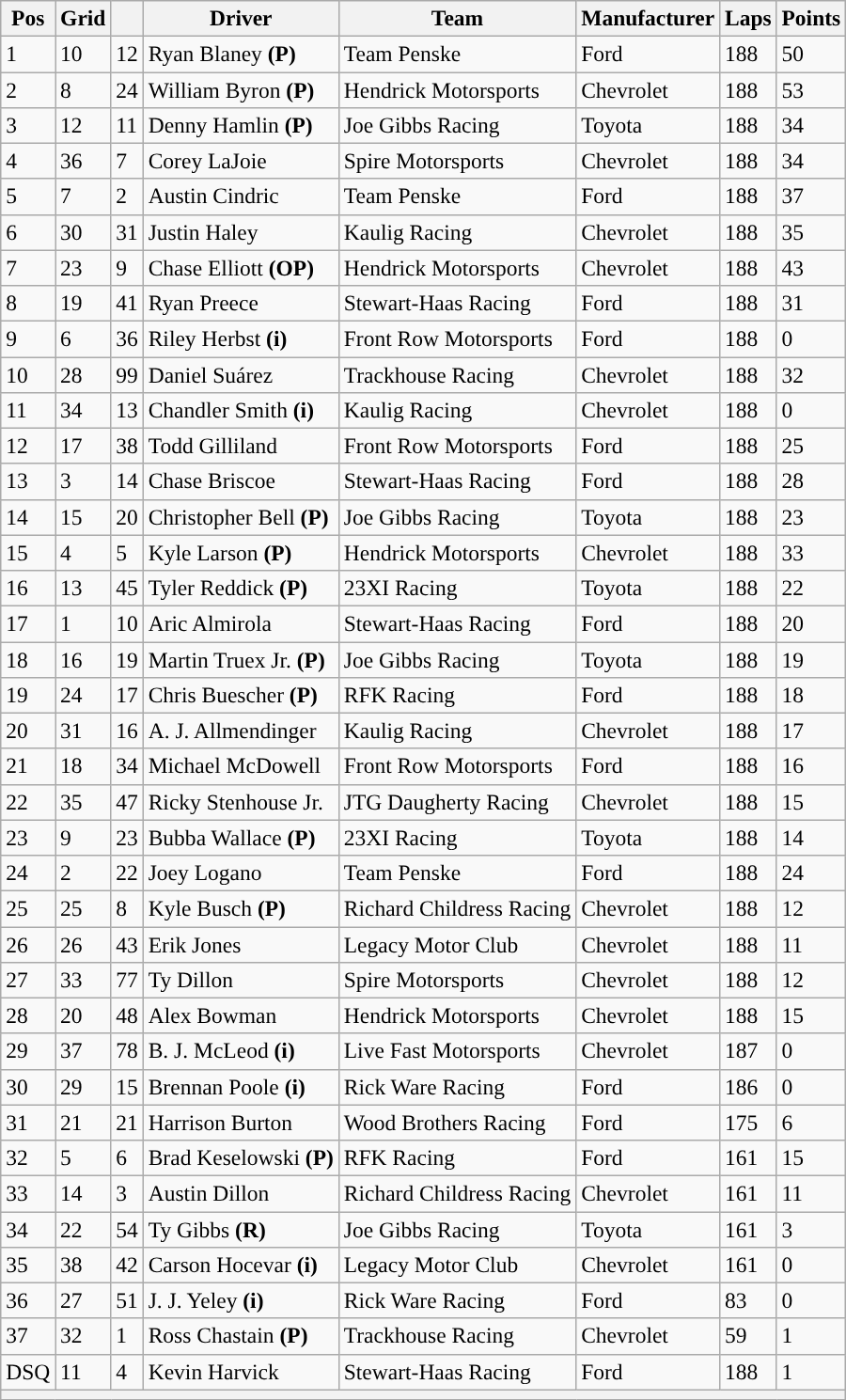<table class="wikitable" style="font-size:98%">
<tr>
<th>Pos</th>
<th>Grid</th>
<th></th>
<th>Driver</th>
<th>Team</th>
<th>Manufacturer</th>
<th>Laps</th>
<th>Points</th>
</tr>
<tr>
<td>1</td>
<td>10</td>
<td>12</td>
<td>Ryan Blaney <strong>(P)</strong></td>
<td>Team Penske</td>
<td>Ford</td>
<td>188</td>
<td>50</td>
</tr>
<tr>
<td>2</td>
<td>8</td>
<td>24</td>
<td>William Byron <strong>(P)</strong></td>
<td>Hendrick Motorsports</td>
<td>Chevrolet</td>
<td>188</td>
<td>53</td>
</tr>
<tr>
<td>3</td>
<td>12</td>
<td>11</td>
<td>Denny Hamlin <strong>(P)</strong></td>
<td>Joe Gibbs Racing</td>
<td>Toyota</td>
<td>188</td>
<td>34</td>
</tr>
<tr>
<td>4</td>
<td>36</td>
<td>7</td>
<td>Corey LaJoie</td>
<td>Spire Motorsports</td>
<td>Chevrolet</td>
<td>188</td>
<td>34</td>
</tr>
<tr>
<td>5</td>
<td>7</td>
<td>2</td>
<td>Austin Cindric</td>
<td>Team Penske</td>
<td>Ford</td>
<td>188</td>
<td>37</td>
</tr>
<tr>
<td>6</td>
<td>30</td>
<td>31</td>
<td>Justin Haley</td>
<td>Kaulig Racing</td>
<td>Chevrolet</td>
<td>188</td>
<td>35</td>
</tr>
<tr>
<td>7</td>
<td>23</td>
<td>9</td>
<td>Chase Elliott <strong>(OP)</strong></td>
<td>Hendrick Motorsports</td>
<td>Chevrolet</td>
<td>188</td>
<td>43</td>
</tr>
<tr>
<td>8</td>
<td>19</td>
<td>41</td>
<td>Ryan Preece</td>
<td>Stewart-Haas Racing</td>
<td>Ford</td>
<td>188</td>
<td>31</td>
</tr>
<tr>
<td>9</td>
<td>6</td>
<td>36</td>
<td>Riley Herbst <strong>(i)</strong></td>
<td>Front Row Motorsports</td>
<td>Ford</td>
<td>188</td>
<td>0</td>
</tr>
<tr>
<td>10</td>
<td>28</td>
<td>99</td>
<td>Daniel Suárez</td>
<td>Trackhouse Racing</td>
<td>Chevrolet</td>
<td>188</td>
<td>32</td>
</tr>
<tr>
<td>11</td>
<td>34</td>
<td>13</td>
<td>Chandler Smith <strong>(i)</strong></td>
<td>Kaulig Racing</td>
<td>Chevrolet</td>
<td>188</td>
<td>0</td>
</tr>
<tr>
<td>12</td>
<td>17</td>
<td>38</td>
<td>Todd Gilliland</td>
<td>Front Row Motorsports</td>
<td>Ford</td>
<td>188</td>
<td>25</td>
</tr>
<tr>
<td>13</td>
<td>3</td>
<td>14</td>
<td>Chase Briscoe</td>
<td>Stewart-Haas Racing</td>
<td>Ford</td>
<td>188</td>
<td>28</td>
</tr>
<tr>
<td>14</td>
<td>15</td>
<td>20</td>
<td>Christopher Bell <strong>(P)</strong></td>
<td>Joe Gibbs Racing</td>
<td>Toyota</td>
<td>188</td>
<td>23</td>
</tr>
<tr>
<td>15</td>
<td>4</td>
<td>5</td>
<td>Kyle Larson <strong>(P)</strong></td>
<td>Hendrick Motorsports</td>
<td>Chevrolet</td>
<td>188</td>
<td>33</td>
</tr>
<tr>
<td>16</td>
<td>13</td>
<td>45</td>
<td>Tyler Reddick <strong>(P)</strong></td>
<td>23XI Racing</td>
<td>Toyota</td>
<td>188</td>
<td>22</td>
</tr>
<tr>
<td>17</td>
<td>1</td>
<td>10</td>
<td>Aric Almirola</td>
<td>Stewart-Haas Racing</td>
<td>Ford</td>
<td>188</td>
<td>20</td>
</tr>
<tr>
<td>18</td>
<td>16</td>
<td>19</td>
<td>Martin Truex Jr. <strong>(P)</strong></td>
<td>Joe Gibbs Racing</td>
<td>Toyota</td>
<td>188</td>
<td>19</td>
</tr>
<tr>
<td>19</td>
<td>24</td>
<td>17</td>
<td>Chris Buescher <strong>(P)</strong></td>
<td>RFK Racing</td>
<td>Ford</td>
<td>188</td>
<td>18</td>
</tr>
<tr>
<td>20</td>
<td>31</td>
<td>16</td>
<td>A. J. Allmendinger</td>
<td>Kaulig Racing</td>
<td>Chevrolet</td>
<td>188</td>
<td>17</td>
</tr>
<tr>
<td>21</td>
<td>18</td>
<td>34</td>
<td>Michael McDowell</td>
<td>Front Row Motorsports</td>
<td>Ford</td>
<td>188</td>
<td>16</td>
</tr>
<tr>
<td>22</td>
<td>35</td>
<td>47</td>
<td>Ricky Stenhouse Jr.</td>
<td>JTG Daugherty Racing</td>
<td>Chevrolet</td>
<td>188</td>
<td>15</td>
</tr>
<tr>
<td>23</td>
<td>9</td>
<td>23</td>
<td>Bubba Wallace <strong>(P)</strong></td>
<td>23XI Racing</td>
<td>Toyota</td>
<td>188</td>
<td>14</td>
</tr>
<tr>
<td>24</td>
<td>2</td>
<td>22</td>
<td>Joey Logano</td>
<td>Team Penske</td>
<td>Ford</td>
<td>188</td>
<td>24</td>
</tr>
<tr>
<td>25</td>
<td>25</td>
<td>8</td>
<td>Kyle Busch <strong>(P)</strong></td>
<td>Richard Childress Racing</td>
<td>Chevrolet</td>
<td>188</td>
<td>12</td>
</tr>
<tr>
<td>26</td>
<td>26</td>
<td>43</td>
<td>Erik Jones</td>
<td>Legacy Motor Club</td>
<td>Chevrolet</td>
<td>188</td>
<td>11</td>
</tr>
<tr>
<td>27</td>
<td>33</td>
<td>77</td>
<td>Ty Dillon</td>
<td>Spire Motorsports</td>
<td>Chevrolet</td>
<td>188</td>
<td>12</td>
</tr>
<tr>
<td>28</td>
<td>20</td>
<td>48</td>
<td>Alex Bowman</td>
<td>Hendrick Motorsports</td>
<td>Chevrolet</td>
<td>188</td>
<td>15</td>
</tr>
<tr>
<td>29</td>
<td>37</td>
<td>78</td>
<td>B. J. McLeod <strong>(i)</strong></td>
<td>Live Fast Motorsports</td>
<td>Chevrolet</td>
<td>187</td>
<td>0</td>
</tr>
<tr>
<td>30</td>
<td>29</td>
<td>15</td>
<td>Brennan Poole <strong>(i)</strong></td>
<td>Rick Ware Racing</td>
<td>Ford</td>
<td>186</td>
<td>0</td>
</tr>
<tr>
<td>31</td>
<td>21</td>
<td>21</td>
<td>Harrison Burton</td>
<td>Wood Brothers Racing</td>
<td>Ford</td>
<td>175</td>
<td>6</td>
</tr>
<tr>
<td>32</td>
<td>5</td>
<td>6</td>
<td>Brad Keselowski <strong>(P)</strong></td>
<td>RFK Racing</td>
<td>Ford</td>
<td>161</td>
<td>15</td>
</tr>
<tr>
<td>33</td>
<td>14</td>
<td>3</td>
<td>Austin Dillon</td>
<td>Richard Childress Racing</td>
<td>Chevrolet</td>
<td>161</td>
<td>11</td>
</tr>
<tr>
<td>34</td>
<td>22</td>
<td>54</td>
<td>Ty Gibbs <strong>(R)</strong></td>
<td>Joe Gibbs Racing</td>
<td>Toyota</td>
<td>161</td>
<td>3</td>
</tr>
<tr>
<td>35</td>
<td>38</td>
<td>42</td>
<td>Carson Hocevar <strong>(i)</strong></td>
<td>Legacy Motor Club</td>
<td>Chevrolet</td>
<td>161</td>
<td>0</td>
</tr>
<tr>
<td>36</td>
<td>27</td>
<td>51</td>
<td>J. J. Yeley <strong>(i)</strong></td>
<td>Rick Ware Racing</td>
<td>Ford</td>
<td>83</td>
<td>0</td>
</tr>
<tr>
<td>37</td>
<td>32</td>
<td>1</td>
<td>Ross Chastain <strong>(P)</strong></td>
<td>Trackhouse Racing</td>
<td>Chevrolet</td>
<td>59</td>
<td>1</td>
</tr>
<tr>
<td>DSQ</td>
<td>11</td>
<td>4</td>
<td>Kevin Harvick </td>
<td>Stewart-Haas Racing</td>
<td>Ford</td>
<td>188</td>
<td>1</td>
</tr>
<tr>
<th colspan="8"></th>
</tr>
</table>
